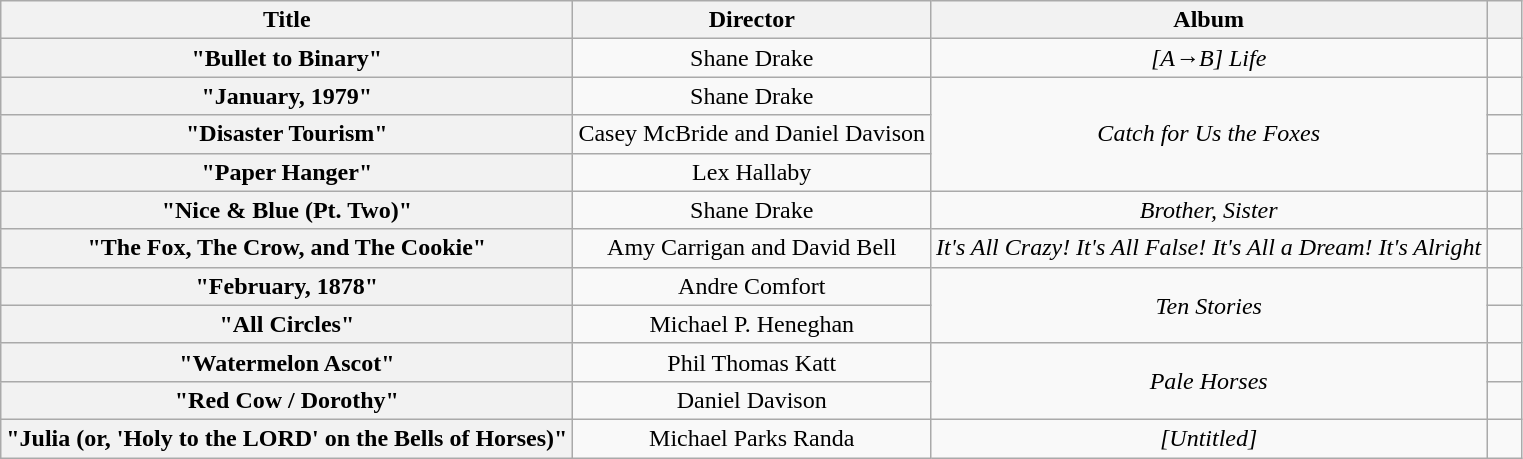<table class="wikitable plainrowheaders" style="text-align:center;">
<tr>
<th scope="col">Title</th>
<th scope="col">Director</th>
<th scope="col">Album</th>
<th scope="col" style="width:1em;"></th>
</tr>
<tr>
<th scope="row">"Bullet to Binary"</th>
<td>Shane Drake</td>
<td><em>[A→B] Life</em></td>
<td></td>
</tr>
<tr>
<th scope="row">"January, 1979"</th>
<td>Shane Drake</td>
<td rowspan="3"><em>Catch for Us the Foxes</em></td>
<td></td>
</tr>
<tr>
<th scope="row">"Disaster Tourism"</th>
<td>Casey McBride and Daniel Davison</td>
<td></td>
</tr>
<tr>
<th scope="row">"Paper Hanger"</th>
<td>Lex Hallaby</td>
<td></td>
</tr>
<tr>
<th scope="row">"Nice & Blue (Pt. Two)"</th>
<td>Shane Drake</td>
<td><em>Brother, Sister</em></td>
<td></td>
</tr>
<tr>
<th scope="row">"The Fox, The Crow, and The Cookie"</th>
<td>Amy Carrigan and David Bell</td>
<td><em>It's All Crazy! It's All False! It's All a Dream! It's Alright</em></td>
<td></td>
</tr>
<tr>
<th scope="row">"February, 1878"</th>
<td>Andre Comfort</td>
<td rowspan="2"><em>Ten Stories</em></td>
<td></td>
</tr>
<tr>
<th scope="row">"All Circles"</th>
<td>Michael P. Heneghan</td>
<td></td>
</tr>
<tr>
<th scope="row">"Watermelon Ascot"</th>
<td>Phil Thomas Katt</td>
<td rowspan="2"><em>Pale Horses</em></td>
<td></td>
</tr>
<tr>
<th scope="row">"Red Cow / Dorothy"</th>
<td>Daniel Davison</td>
<td></td>
</tr>
<tr>
<th scope="row">"Julia (or, 'Holy to the LORD' on the Bells of Horses)"</th>
<td>Michael Parks Randa</td>
<td><em>[Untitled]</em></td>
<td></td>
</tr>
</table>
